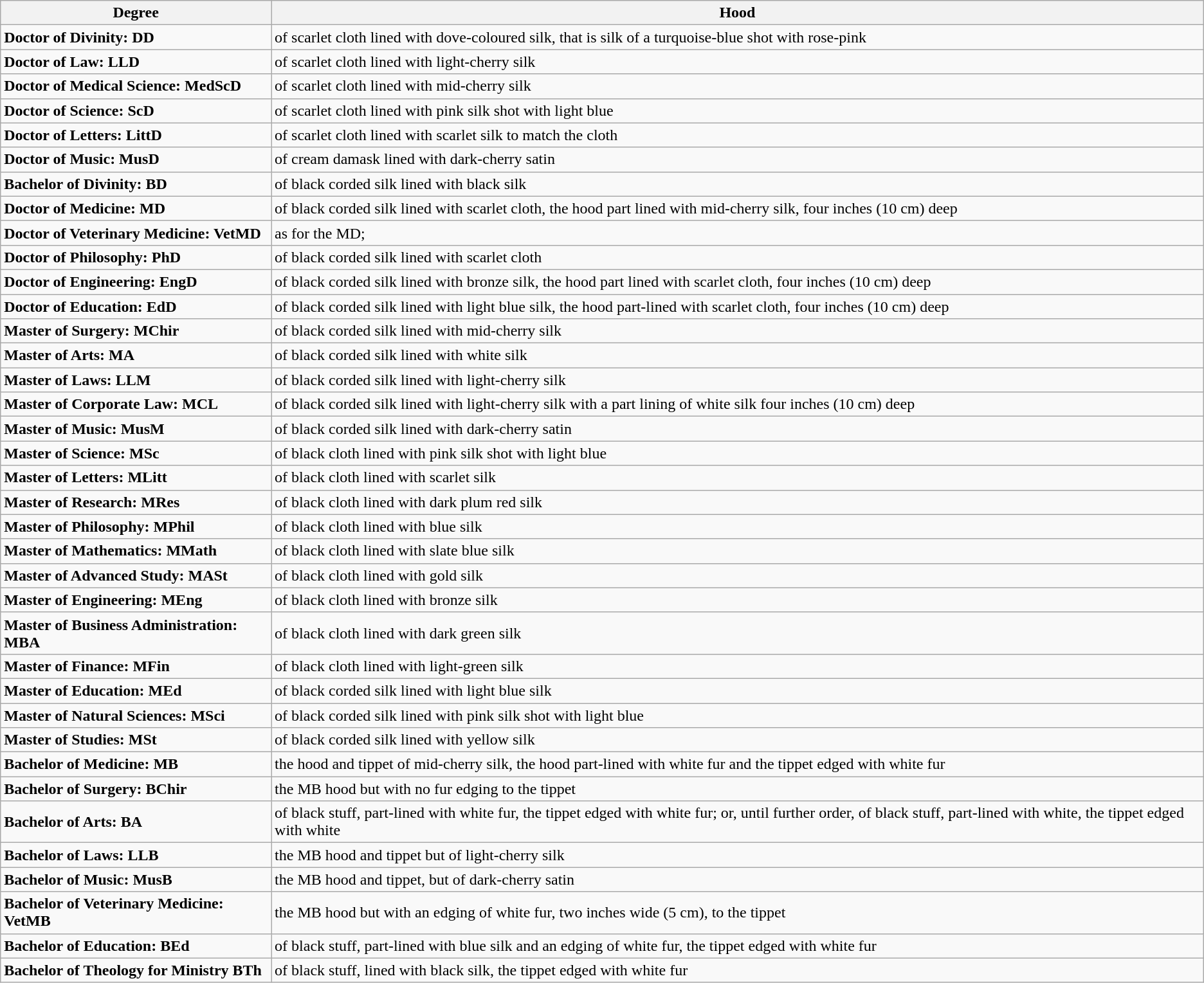<table class="wikitable sortable">
<tr>
<th>Degree</th>
<th class=unsortable>Hood</th>
</tr>
<tr>
<td><strong>Doctor of Divinity: DD </strong></td>
<td>of scarlet cloth lined with dove-coloured silk, that is silk of a turquoise-blue shot with rose-pink</td>
</tr>
<tr>
<td><strong>Doctor of Law: LLD</strong></td>
<td>of scarlet cloth lined with light-cherry silk</td>
</tr>
<tr>
<td><strong>Doctor of Medical Science: MedScD</strong></td>
<td>of scarlet cloth lined with mid-cherry silk</td>
</tr>
<tr>
<td><strong>Doctor of Science: ScD</strong></td>
<td>of scarlet cloth lined with pink silk shot with light blue</td>
</tr>
<tr>
<td><strong>Doctor of Letters: LittD</strong></td>
<td>of scarlet cloth lined with scarlet silk to match the cloth</td>
</tr>
<tr>
<td><strong>Doctor of Music: MusD</strong></td>
<td>of cream damask lined with dark-cherry satin</td>
</tr>
<tr>
<td><strong>Bachelor of Divinity: BD</strong></td>
<td>of black corded silk lined with black silk</td>
</tr>
<tr>
<td><strong>Doctor of Medicine: MD</strong></td>
<td>of black corded silk lined with scarlet cloth, the hood part lined with mid-cherry silk, four inches (10 cm) deep</td>
</tr>
<tr>
<td><strong>Doctor of Veterinary Medicine: VetMD</strong></td>
<td>as for the MD;</td>
</tr>
<tr>
<td><strong>Doctor of Philosophy: PhD</strong></td>
<td>of black corded silk lined with scarlet cloth</td>
</tr>
<tr>
<td><strong>Doctor of Engineering: EngD</strong></td>
<td>of black corded silk lined with bronze silk, the hood part lined with scarlet cloth, four inches (10 cm) deep</td>
</tr>
<tr>
<td><strong>Doctor of Education: EdD</strong></td>
<td>of black corded silk lined with light blue silk, the hood part-lined with scarlet cloth, four inches (10 cm) deep</td>
</tr>
<tr>
<td><strong>Master of Surgery: MChir</strong></td>
<td>of black corded silk lined with mid-cherry silk</td>
</tr>
<tr>
<td><strong>Master of Arts: MA</strong></td>
<td>of black corded silk lined with white silk</td>
</tr>
<tr>
<td><strong>Master of Laws: LLM</strong></td>
<td>of black corded silk lined with light-cherry silk</td>
</tr>
<tr>
<td><strong>Master of Corporate Law: MCL</strong></td>
<td>of black corded silk lined with light-cherry silk with a part lining of white silk four inches (10 cm) deep</td>
</tr>
<tr>
<td><strong>Master of Music: MusM</strong></td>
<td>of black corded silk lined with dark-cherry satin</td>
</tr>
<tr>
<td><strong>Master of Science: MSc</strong></td>
<td>of black cloth lined with pink silk shot with light blue</td>
</tr>
<tr>
<td><strong>Master of Letters: MLitt</strong></td>
<td>of black cloth lined with scarlet silk</td>
</tr>
<tr>
<td><strong>Master of Research: MRes</strong></td>
<td>of black cloth lined with dark plum red silk</td>
</tr>
<tr>
<td><strong>Master of Philosophy: MPhil</strong></td>
<td>of black cloth lined with blue silk</td>
</tr>
<tr>
<td><strong>Master of Mathematics: MMath</strong></td>
<td>of black cloth lined with slate blue silk</td>
</tr>
<tr>
<td><strong>Master of Advanced Study: MASt</strong></td>
<td>of black cloth lined with gold silk</td>
</tr>
<tr>
<td><strong>Master of Engineering: MEng</strong></td>
<td>of black cloth lined with bronze silk</td>
</tr>
<tr>
<td><strong>Master of Business Administration: MBA</strong></td>
<td>of black cloth lined with dark green silk</td>
</tr>
<tr>
<td><strong>Master of Finance: MFin</strong></td>
<td>of black cloth lined with light-green silk</td>
</tr>
<tr>
<td><strong>Master of Education: MEd</strong></td>
<td>of black corded silk lined with light blue silk</td>
</tr>
<tr>
<td><strong>Master of Natural Sciences: MSci</strong></td>
<td>of black corded silk lined with pink silk shot with light blue</td>
</tr>
<tr>
<td><strong>Master of Studies: MSt</strong></td>
<td>of black corded silk lined with yellow silk</td>
</tr>
<tr>
<td><strong>Bachelor of Medicine: MB</strong></td>
<td>the hood and tippet of mid-cherry silk, the hood part-lined with white fur and the tippet edged with white fur</td>
</tr>
<tr>
<td><strong>Bachelor of Surgery: BChir</strong></td>
<td>the MB hood but with no fur edging to the tippet</td>
</tr>
<tr>
<td><strong>Bachelor of Arts: BA</strong></td>
<td>of black stuff, part-lined with white fur, the tippet edged with white fur; or, until further order, of black stuff, part-lined with white, the tippet edged with white</td>
</tr>
<tr>
<td><strong>Bachelor of Laws: LLB</strong></td>
<td>the MB hood and tippet but of light-cherry silk</td>
</tr>
<tr>
<td><strong>Bachelor of Music: MusB</strong></td>
<td>the MB hood and tippet, but of dark-cherry satin</td>
</tr>
<tr>
<td><strong>Bachelor of Veterinary Medicine: VetMB</strong></td>
<td>the MB hood but with an edging of white fur, two inches wide (5 cm), to the tippet</td>
</tr>
<tr>
<td><strong>Bachelor of Education: BEd</strong></td>
<td>of black stuff, part-lined with blue silk and an edging of white fur, the tippet edged with white fur</td>
</tr>
<tr>
<td><strong>Bachelor of Theology for Ministry BTh</strong></td>
<td>of black stuff, lined with black silk, the tippet edged with white fur</td>
</tr>
</table>
